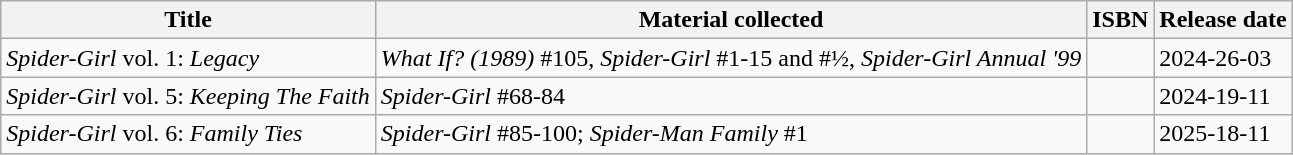<table class="wikitable">
<tr>
<th>Title</th>
<th>Material collected</th>
<th>ISBN</th>
<th>Release date</th>
</tr>
<tr>
<td><em>Spider-Girl</em> vol. 1: <em>Legacy</em></td>
<td><em>What If? (1989)</em> #105, <em>Spider-Girl</em> #1-15 and #½, <em>Spider-Girl Annual '99</em></td>
<td></td>
<td>2024-26-03</td>
</tr>
<tr>
<td><em>Spider-Girl</em> vol. 5: <em>Keeping The Faith</em></td>
<td><em>Spider-Girl</em> #68-84</td>
<td></td>
<td>2024-19-11</td>
</tr>
<tr>
<td><em>Spider-Girl</em> vol. 6: <em>Family Ties</em></td>
<td><em>Spider-Girl</em> #85-100; <em>Spider-Man Family</em> #1</td>
<td></td>
<td>2025-18-11</td>
</tr>
</table>
